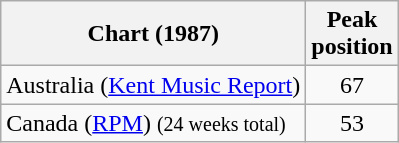<table class="wikitable">
<tr>
<th>Chart (1987)</th>
<th>Peak<br>position</th>
</tr>
<tr>
<td>Australia (<a href='#'>Kent Music Report</a>)</td>
<td style="text-align:center;">67</td>
</tr>
<tr>
<td>Canada (<a href='#'>RPM</a>) <small>(24 weeks total)</small></td>
<td style="text-align:center;">53</td>
</tr>
</table>
